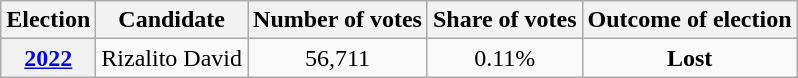<table class="sortable wikitable" style="text-align:center">
<tr>
<th>Election</th>
<th>Candidate</th>
<th>Number of votes</th>
<th>Share of votes</th>
<th>Outcome of election</th>
</tr>
<tr>
<th><a href='#'>2022</a></th>
<td>Rizalito David</td>
<td>56,711</td>
<td>0.11%</td>
<td><strong>Lost</strong></td>
</tr>
</table>
